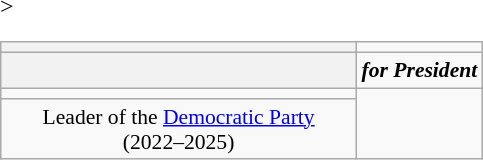<table class=wikitable style="font-size:90%; text-align:center;">
<tr>
<th></th>
</tr>
<tr>
<th style="font-size:135%; background:></th>
</tr>
<tr style="font-size:100%; color:black; background:#c8ebff">
<td><strong><em>for President</em></strong></td>
</tr>
<tr <--Do not add a generic image here, that would be forbidden under WP:IPH-->>
<td></td>
</tr>
<tr>
<td style=width:16em>Leader of the <a href='#'>Democratic Party</a><br>(2022–2025)</td>
</tr>
</table>
